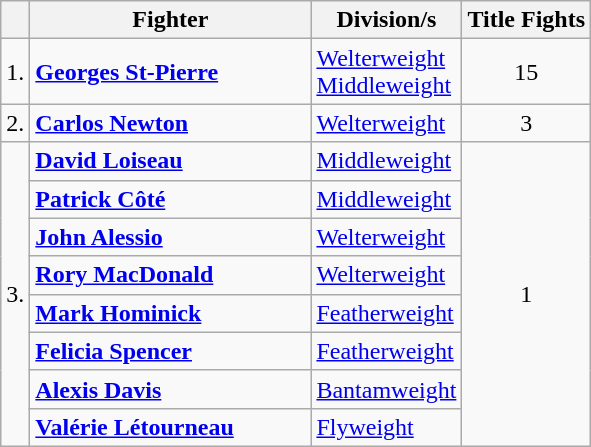<table class=wikitable>
<tr>
<th></th>
<th width=180>Fighter</th>
<th>Division/s</th>
<th>Title Fights</th>
</tr>
<tr>
<td>1.</td>
<td> <strong><a href='#'>Georges St-Pierre</a></strong></td>
<td><a href='#'>Welterweight</a><br> <a href='#'>Middleweight</a></td>
<td style="text-align:center;">15</td>
</tr>
<tr>
<td>2.</td>
<td> <strong><a href='#'>Carlos Newton</a></strong></td>
<td><a href='#'>Welterweight</a></td>
<td style="text-align:center;">3</td>
</tr>
<tr>
<td rowspan=8>3.</td>
<td> <strong><a href='#'>David Loiseau</a></strong></td>
<td><a href='#'>Middleweight</a></td>
<td rowspan=8 style="text-align:center;">1</td>
</tr>
<tr>
<td> <strong><a href='#'>Patrick Côté</a></strong></td>
<td><a href='#'>Middleweight</a></td>
</tr>
<tr>
<td> <strong><a href='#'>John Alessio</a></strong></td>
<td><a href='#'>Welterweight</a></td>
</tr>
<tr>
<td> <strong><a href='#'>Rory MacDonald</a></strong></td>
<td><a href='#'>Welterweight</a></td>
</tr>
<tr>
<td> <strong><a href='#'>Mark Hominick</a></strong></td>
<td><a href='#'>Featherweight</a></td>
</tr>
<tr>
<td> <strong><a href='#'>Felicia Spencer</a></strong></td>
<td><a href='#'>Featherweight</a></td>
</tr>
<tr>
<td> <strong><a href='#'>Alexis Davis</a></strong></td>
<td><a href='#'>Bantamweight</a></td>
</tr>
<tr>
<td> <strong><a href='#'>Valérie Létourneau</a></strong></td>
<td><a href='#'>Flyweight</a></td>
</tr>
</table>
